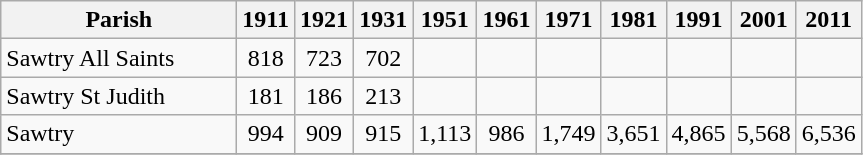<table class="wikitable" style="text-align:center">
<tr>
<th width="150">Parish<br></th>
<th width="30">1911<br></th>
<th width="30">1921<br></th>
<th width="30">1931<br></th>
<th width="30">1951<br></th>
<th width="30">1961<br></th>
<th width="30">1971<br></th>
<th width="30">1981<br></th>
<th width="30">1991<br></th>
<th width="30">2001<br></th>
<th width="30">2011 <br></th>
</tr>
<tr>
<td align=left>Sawtry All Saints</td>
<td align="center">818</td>
<td align="center">723</td>
<td align="center">702</td>
<td align="center"></td>
<td align="center"></td>
<td align="center"></td>
<td align="center"></td>
<td align="center"></td>
<td align="center"></td>
<td align="center"></td>
</tr>
<tr>
<td align=left>Sawtry St Judith</td>
<td align="center">181</td>
<td align="center">186</td>
<td align="center">213</td>
<td align="center"></td>
<td align="center"></td>
<td align="center"></td>
<td align="center"></td>
<td align="center"></td>
<td align="center"></td>
<td align="center"></td>
</tr>
<tr>
<td align=left>Sawtry</td>
<td align="center">994</td>
<td align="center">909</td>
<td align="center">915</td>
<td align="center">1,113</td>
<td align="center">986</td>
<td align="center">1,749</td>
<td align="center">3,651</td>
<td align="center">4,865</td>
<td align="center">5,568</td>
<td align="center">6,536</td>
</tr>
<tr>
</tr>
</table>
